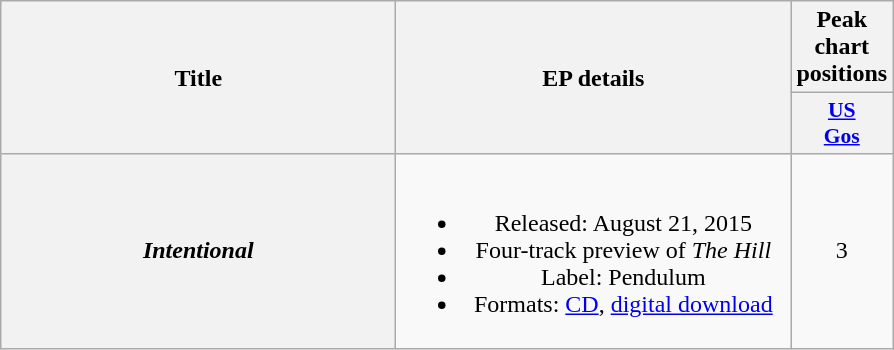<table class="wikitable plainrowheaders" style="text-align:center;">
<tr>
<th scope="col" rowspan="2" style="width:16em;">Title</th>
<th scope="col" rowspan="2" style="width:16em;">EP details</th>
<th scope="col" colspan="1">Peak chart positions</th>
</tr>
<tr>
<th style="width:3em; font-size:90%"><a href='#'>US<br>Gos</a></th>
</tr>
<tr>
<th scope="row"><em>Intentional</em></th>
<td><br><ul><li>Released: August 21, 2015</li><li>Four-track preview of <em>The Hill</em></li><li>Label: Pendulum</li><li>Formats: <a href='#'>CD</a>, <a href='#'>digital download</a></li></ul></td>
<td>3</td>
</tr>
</table>
